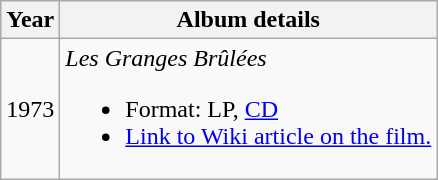<table class="wikitable" style="text-align:center;">
<tr>
<th scope="col">Year</th>
<th scope="col">Album details</th>
</tr>
<tr>
<td>1973</td>
<td style="text-align:left;"><em>Les Granges Brûlées</em><br><ul><li>Format: LP, <a href='#'>CD</a></li><li><a href='#'>Link to Wiki article on the film.</a></li></ul></td>
</tr>
</table>
